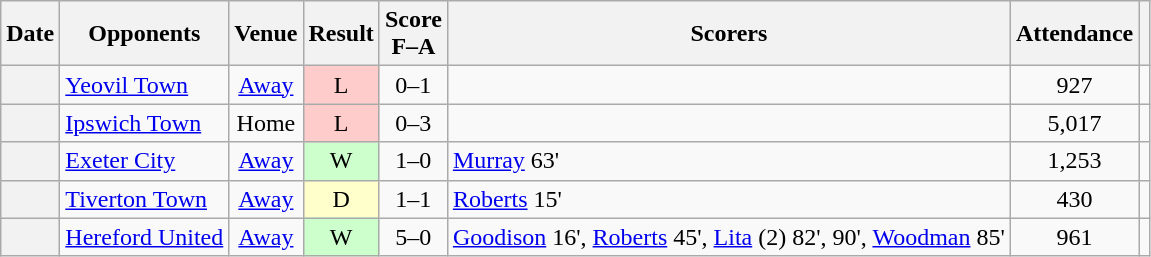<table class="wikitable plainrowheaders sortable" style="text-align:center">
<tr>
<th scope=col>Date</th>
<th scope=col>Opponents</th>
<th scope=col>Venue</th>
<th scope=col>Result</th>
<th scope=col>Score<br>F–A</th>
<th scope=col class=unsortable>Scorers</th>
<th scope=col>Attendance</th>
<th scope=col class=unsortable></th>
</tr>
<tr>
<th scope="row"></th>
<td align=left><a href='#'>Yeovil Town</a></td>
<td><a href='#'>Away</a></td>
<td bgcolor="#ffcccc">L</td>
<td>0–1</td>
<td></td>
<td>927</td>
<td></td>
</tr>
<tr>
<th scope="row"></th>
<td align=left><a href='#'>Ipswich Town</a></td>
<td>Home</td>
<td bgcolor="#ffcccc">L</td>
<td>0–3</td>
<td></td>
<td>5,017</td>
<td></td>
</tr>
<tr>
<th scope="row"></th>
<td align=left><a href='#'>Exeter City</a></td>
<td><a href='#'>Away</a></td>
<td bgcolor="#ccffcc">W</td>
<td>1–0</td>
<td align=left><a href='#'>Murray</a> 63'</td>
<td>1,253</td>
<td></td>
</tr>
<tr>
<th scope="row"></th>
<td align=left><a href='#'>Tiverton Town</a></td>
<td><a href='#'>Away</a></td>
<td bgcolor="#ffffcc">D</td>
<td>1–1</td>
<td align=left><a href='#'>Roberts</a> 15'</td>
<td>430</td>
<td></td>
</tr>
<tr>
<th scope="row"></th>
<td align=left><a href='#'>Hereford United</a></td>
<td><a href='#'>Away</a></td>
<td bgcolor="#ccffcc">W</td>
<td>5–0</td>
<td align=left><a href='#'>Goodison</a> 16', <a href='#'>Roberts</a> 45', <a href='#'>Lita</a> (2) 82', 90', <a href='#'>Woodman</a> 85'</td>
<td>961</td>
<td></td>
</tr>
</table>
